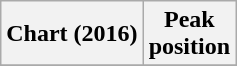<table class="wikitable sortable plainrowheaders">
<tr>
<th scope="col">Chart (2016)</th>
<th scope="col">Peak<br>position</th>
</tr>
<tr>
</tr>
</table>
